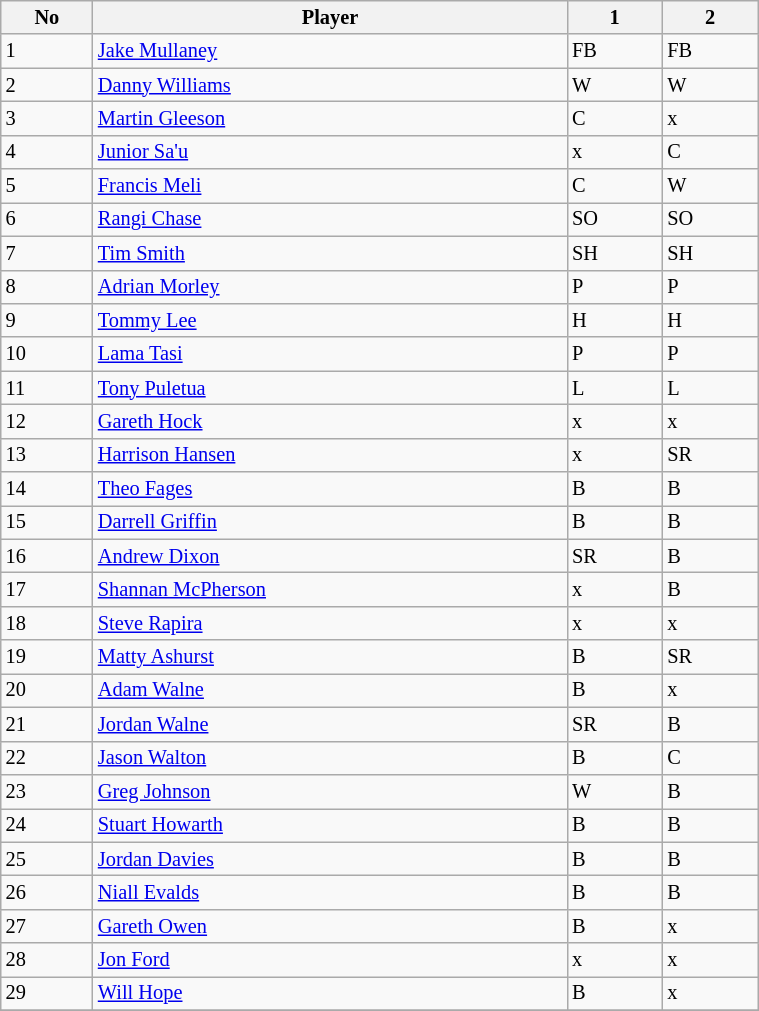<table class="wikitable" style="font-size:85%;" width="40%">
<tr>
<th>No</th>
<th>Player</th>
<th>1</th>
<th>2</th>
</tr>
<tr>
<td>1</td>
<td><a href='#'>Jake Mullaney</a></td>
<td>FB</td>
<td>FB</td>
</tr>
<tr>
<td>2</td>
<td><a href='#'>Danny Williams</a></td>
<td>W</td>
<td>W</td>
</tr>
<tr>
<td>3</td>
<td><a href='#'>Martin Gleeson</a></td>
<td>C</td>
<td>x</td>
</tr>
<tr>
<td>4</td>
<td><a href='#'>Junior Sa'u</a></td>
<td>x</td>
<td>C</td>
</tr>
<tr>
<td>5</td>
<td><a href='#'>Francis Meli</a></td>
<td>C</td>
<td>W</td>
</tr>
<tr>
<td>6</td>
<td><a href='#'>Rangi Chase</a></td>
<td>SO</td>
<td>SO</td>
</tr>
<tr>
<td>7</td>
<td><a href='#'>Tim Smith</a></td>
<td>SH</td>
<td>SH</td>
</tr>
<tr>
<td>8</td>
<td><a href='#'>Adrian Morley</a></td>
<td>P</td>
<td>P</td>
</tr>
<tr>
<td>9</td>
<td><a href='#'>Tommy Lee</a></td>
<td>H</td>
<td>H</td>
</tr>
<tr>
<td>10</td>
<td><a href='#'>Lama Tasi</a></td>
<td>P</td>
<td>P</td>
</tr>
<tr>
<td>11</td>
<td><a href='#'>Tony Puletua</a></td>
<td>L</td>
<td>L</td>
</tr>
<tr>
<td>12</td>
<td><a href='#'>Gareth Hock</a></td>
<td>x</td>
<td>x</td>
</tr>
<tr>
<td>13</td>
<td><a href='#'>Harrison Hansen</a></td>
<td>x</td>
<td>SR</td>
</tr>
<tr>
<td>14</td>
<td><a href='#'>Theo Fages</a></td>
<td>B</td>
<td>B</td>
</tr>
<tr>
<td>15</td>
<td><a href='#'>Darrell Griffin</a></td>
<td>B</td>
<td>B</td>
</tr>
<tr>
<td>16</td>
<td><a href='#'>Andrew Dixon</a></td>
<td>SR</td>
<td>B</td>
</tr>
<tr>
<td>17</td>
<td><a href='#'>Shannan McPherson</a></td>
<td>x</td>
<td>B</td>
</tr>
<tr>
<td>18</td>
<td><a href='#'>Steve Rapira</a></td>
<td>x</td>
<td>x</td>
</tr>
<tr>
<td>19</td>
<td><a href='#'>Matty Ashurst</a></td>
<td>B</td>
<td>SR</td>
</tr>
<tr>
<td>20</td>
<td><a href='#'>Adam Walne</a></td>
<td>B</td>
<td>x</td>
</tr>
<tr>
<td>21</td>
<td><a href='#'>Jordan Walne</a></td>
<td>SR</td>
<td>B</td>
</tr>
<tr>
<td>22</td>
<td><a href='#'>Jason Walton</a></td>
<td>B</td>
<td>C</td>
</tr>
<tr>
<td>23</td>
<td><a href='#'>Greg Johnson</a></td>
<td>W</td>
<td>B</td>
</tr>
<tr>
<td>24</td>
<td><a href='#'>Stuart Howarth</a></td>
<td>B</td>
<td>B</td>
</tr>
<tr>
<td>25</td>
<td><a href='#'>Jordan Davies</a></td>
<td>B</td>
<td>B</td>
</tr>
<tr>
<td>26</td>
<td><a href='#'>Niall Evalds</a></td>
<td>B</td>
<td>B</td>
</tr>
<tr>
<td>27</td>
<td><a href='#'>Gareth Owen</a></td>
<td>B</td>
<td>x</td>
</tr>
<tr>
<td>28</td>
<td><a href='#'>Jon Ford</a></td>
<td>x</td>
<td>x</td>
</tr>
<tr>
<td>29</td>
<td><a href='#'>Will Hope</a></td>
<td>B</td>
<td>x</td>
</tr>
<tr>
</tr>
</table>
